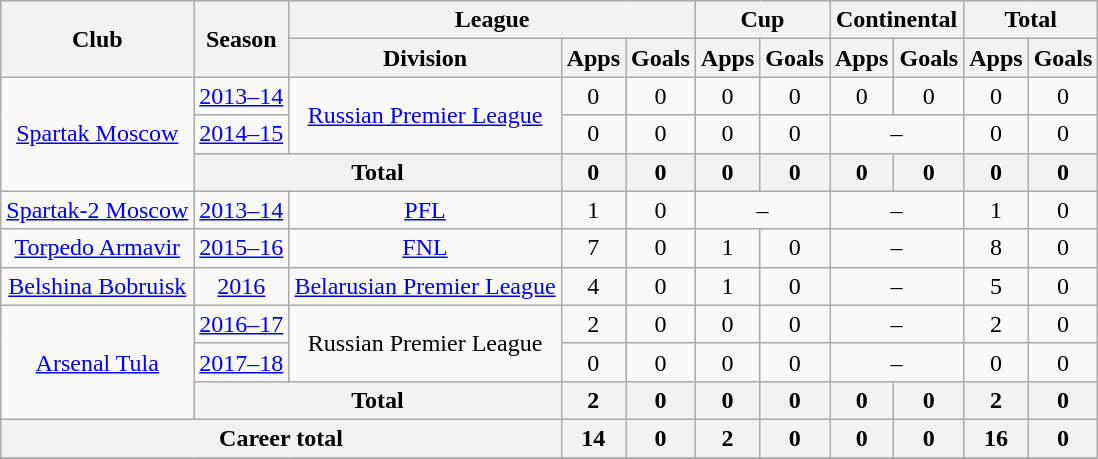<table class="wikitable" style="text-align: center;">
<tr>
<th rowspan=2>Club</th>
<th rowspan=2>Season</th>
<th colspan=3>League</th>
<th colspan=2>Cup</th>
<th colspan=2>Continental</th>
<th colspan=2>Total</th>
</tr>
<tr>
<th>Division</th>
<th>Apps</th>
<th>Goals</th>
<th>Apps</th>
<th>Goals</th>
<th>Apps</th>
<th>Goals</th>
<th>Apps</th>
<th>Goals</th>
</tr>
<tr>
<td rowspan=3><a href='#'>Spartak Moscow</a></td>
<td><a href='#'>2013–14</a></td>
<td rowspan=2><a href='#'>Russian Premier League</a></td>
<td>0</td>
<td>0</td>
<td>0</td>
<td>0</td>
<td>0</td>
<td>0</td>
<td>0</td>
<td>0</td>
</tr>
<tr>
<td><a href='#'>2014–15</a></td>
<td>0</td>
<td>0</td>
<td>0</td>
<td>0</td>
<td colspan=2>–</td>
<td>0</td>
<td>0</td>
</tr>
<tr>
<th colspan=2>Total</th>
<th>0</th>
<th>0</th>
<th>0</th>
<th>0</th>
<th>0</th>
<th>0</th>
<th>0</th>
<th>0</th>
</tr>
<tr>
<td><a href='#'>Spartak-2 Moscow</a></td>
<td><a href='#'>2013–14</a></td>
<td><a href='#'>PFL</a></td>
<td>1</td>
<td>0</td>
<td colspan=2>–</td>
<td colspan=2>–</td>
<td>1</td>
<td>0</td>
</tr>
<tr>
<td><a href='#'>Torpedo Armavir</a></td>
<td><a href='#'>2015–16</a></td>
<td><a href='#'>FNL</a></td>
<td>7</td>
<td>0</td>
<td>1</td>
<td>0</td>
<td colspan=2>–</td>
<td>8</td>
<td>0</td>
</tr>
<tr>
<td><a href='#'>Belshina Bobruisk</a></td>
<td><a href='#'>2016</a></td>
<td><a href='#'>Belarusian Premier League</a></td>
<td>4</td>
<td>0</td>
<td>1</td>
<td>0</td>
<td colspan=2>–</td>
<td>5</td>
<td>0</td>
</tr>
<tr>
<td rowspan=3><a href='#'>Arsenal Tula</a></td>
<td><a href='#'>2016–17</a></td>
<td rowspan=2>Russian Premier League</td>
<td>2</td>
<td>0</td>
<td>0</td>
<td>0</td>
<td colspan=2>–</td>
<td>2</td>
<td>0</td>
</tr>
<tr>
<td><a href='#'>2017–18</a></td>
<td>0</td>
<td>0</td>
<td>0</td>
<td>0</td>
<td colspan=2>–</td>
<td>0</td>
<td>0</td>
</tr>
<tr>
<th colspan=2>Total</th>
<th>2</th>
<th>0</th>
<th>0</th>
<th>0</th>
<th>0</th>
<th>0</th>
<th>2</th>
<th>0</th>
</tr>
<tr>
<th colspan=3>Career total</th>
<th>14</th>
<th>0</th>
<th>2</th>
<th>0</th>
<th>0</th>
<th>0</th>
<th>16</th>
<th>0</th>
</tr>
<tr>
</tr>
</table>
